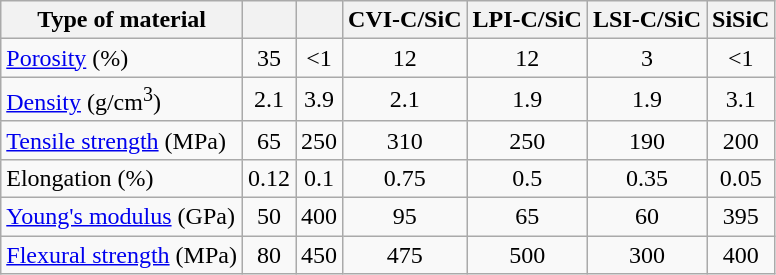<table class="wikitable" style="text-align:center;">
<tr>
<th>Type of material</th>
<th></th>
<th></th>
<th>CVI-C/SiC</th>
<th>LPI-C/SiC</th>
<th>LSI-C/SiC</th>
<th>SiSiC</th>
</tr>
<tr>
<td style="text-align:left;"><a href='#'>Porosity</a> (%)</td>
<td>35</td>
<td><1</td>
<td>12</td>
<td>12</td>
<td>3</td>
<td><1</td>
</tr>
<tr>
<td style="text-align:left;"><a href='#'>Density</a> (g/cm<sup>3</sup>)</td>
<td>2.1</td>
<td>3.9</td>
<td>2.1</td>
<td>1.9</td>
<td>1.9</td>
<td>3.1</td>
</tr>
<tr>
<td style="text-align:left;"><a href='#'>Tensile strength</a> (MPa)</td>
<td>65</td>
<td>250</td>
<td>310</td>
<td>250</td>
<td>190</td>
<td>200</td>
</tr>
<tr>
<td style="text-align:left;">Elongation (%)</td>
<td>0.12</td>
<td>0.1</td>
<td>0.75</td>
<td>0.5</td>
<td>0.35</td>
<td>0.05</td>
</tr>
<tr>
<td style="text-align:left;"><a href='#'>Young's modulus</a> (GPa)</td>
<td>50</td>
<td>400</td>
<td>95</td>
<td>65</td>
<td>60</td>
<td>395</td>
</tr>
<tr>
<td style="text-align:left;"><a href='#'>Flexural strength</a> (MPa)</td>
<td>80</td>
<td>450</td>
<td>475</td>
<td>500</td>
<td>300</td>
<td>400</td>
</tr>
</table>
